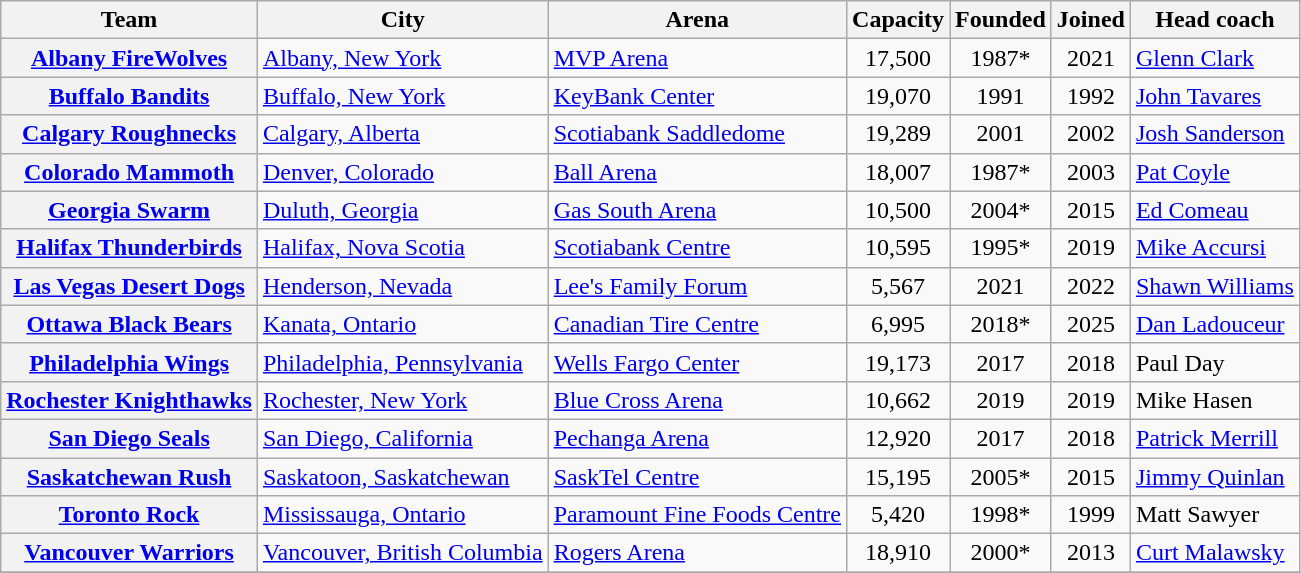<table class="wikitable sortable plainrowheaders">
<tr>
<th scope="col">Team</th>
<th scope="col">City</th>
<th scope="col">Arena</th>
<th scope="col">Capacity</th>
<th scope="col">Founded</th>
<th scope="col">Joined</th>
<th scope="col">Head coach</th>
</tr>
<tr>
<th scope="row"><a href='#'>Albany FireWolves</a></th>
<td><a href='#'>Albany, New York</a></td>
<td><a href='#'>MVP Arena</a></td>
<td align=center>17,500</td>
<td align=center>1987*</td>
<td align=center>2021</td>
<td><a href='#'>Glenn Clark</a></td>
</tr>
<tr>
<th scope="row"><a href='#'>Buffalo Bandits</a></th>
<td><a href='#'>Buffalo, New York</a></td>
<td><a href='#'>KeyBank Center</a></td>
<td align=center>19,070</td>
<td align=center>1991</td>
<td align=center>1992</td>
<td><a href='#'>John Tavares</a></td>
</tr>
<tr>
<th scope="row"><a href='#'>Calgary Roughnecks</a></th>
<td><a href='#'>Calgary, Alberta</a></td>
<td><a href='#'>Scotiabank Saddledome</a></td>
<td align="center">19,289</td>
<td align="center">2001</td>
<td align="center">2002</td>
<td><a href='#'>Josh Sanderson</a></td>
</tr>
<tr>
<th scope="row"><a href='#'>Colorado Mammoth</a></th>
<td><a href='#'>Denver, Colorado</a></td>
<td><a href='#'>Ball Arena</a></td>
<td align="center">18,007</td>
<td align="center">1987*</td>
<td align="center">2003</td>
<td><a href='#'>Pat Coyle</a></td>
</tr>
<tr>
<th scope="row"><a href='#'>Georgia Swarm</a></th>
<td><a href='#'>Duluth, Georgia</a></td>
<td><a href='#'>Gas South Arena</a></td>
<td align=center>10,500</td>
<td align=center>2004*</td>
<td align=center>2015</td>
<td><a href='#'>Ed Comeau</a></td>
</tr>
<tr>
<th scope="row"><a href='#'>Halifax Thunderbirds</a></th>
<td><a href='#'>Halifax, Nova Scotia</a></td>
<td><a href='#'>Scotiabank Centre</a></td>
<td align=center>10,595</td>
<td align=center>1995*</td>
<td align=center>2019</td>
<td><a href='#'>Mike Accursi</a></td>
</tr>
<tr>
<th scope="row"><a href='#'>Las Vegas Desert Dogs</a></th>
<td><a href='#'>Henderson, Nevada</a></td>
<td><a href='#'>Lee's Family Forum</a></td>
<td align=center>5,567</td>
<td align=center>2021</td>
<td align=center>2022</td>
<td><a href='#'>Shawn Williams</a></td>
</tr>
<tr>
<th scope="row"><a href='#'>Ottawa Black Bears</a></th>
<td><a href='#'>Kanata, Ontario</a></td>
<td><a href='#'>Canadian Tire Centre</a></td>
<td align=center>6,995</td>
<td align=center>2018*</td>
<td align=center>2025</td>
<td><a href='#'>Dan Ladouceur</a></td>
</tr>
<tr>
<th scope="row"><a href='#'>Philadelphia Wings</a></th>
<td><a href='#'>Philadelphia, Pennsylvania</a></td>
<td><a href='#'>Wells Fargo Center</a></td>
<td align=center>19,173</td>
<td align=center>2017</td>
<td align=center>2018</td>
<td>Paul Day</td>
</tr>
<tr>
<th scope="row"><a href='#'>Rochester Knighthawks</a></th>
<td><a href='#'>Rochester, New York</a></td>
<td><a href='#'>Blue Cross Arena</a></td>
<td align=center>10,662</td>
<td align=center>2019</td>
<td align=center>2019</td>
<td>Mike Hasen</td>
</tr>
<tr>
<th scope="row"><a href='#'>San Diego Seals</a></th>
<td><a href='#'>San Diego, California</a></td>
<td><a href='#'>Pechanga Arena</a></td>
<td align=center>12,920</td>
<td align=center>2017</td>
<td align=center>2018</td>
<td><a href='#'>Patrick Merrill</a></td>
</tr>
<tr>
<th scope="row"><a href='#'>Saskatchewan Rush</a></th>
<td><a href='#'>Saskatoon, Saskatchewan</a></td>
<td><a href='#'>SaskTel Centre</a></td>
<td align=center>15,195</td>
<td align=center>2005*</td>
<td align=center>2015</td>
<td><a href='#'>Jimmy Quinlan</a></td>
</tr>
<tr>
<th scope="row"><a href='#'>Toronto Rock</a></th>
<td><a href='#'>Mississauga, Ontario</a></td>
<td><a href='#'>Paramount Fine Foods Centre</a></td>
<td align=center>5,420</td>
<td align=center>1998*</td>
<td align=center>1999</td>
<td>Matt Sawyer</td>
</tr>
<tr>
<th scope="row"><a href='#'>Vancouver Warriors</a></th>
<td><a href='#'>Vancouver, British Columbia</a></td>
<td><a href='#'>Rogers Arena</a></td>
<td align=center>18,910</td>
<td align=center>2000*</td>
<td align=center>2013</td>
<td><a href='#'>Curt Malawsky</a></td>
</tr>
<tr>
</tr>
</table>
